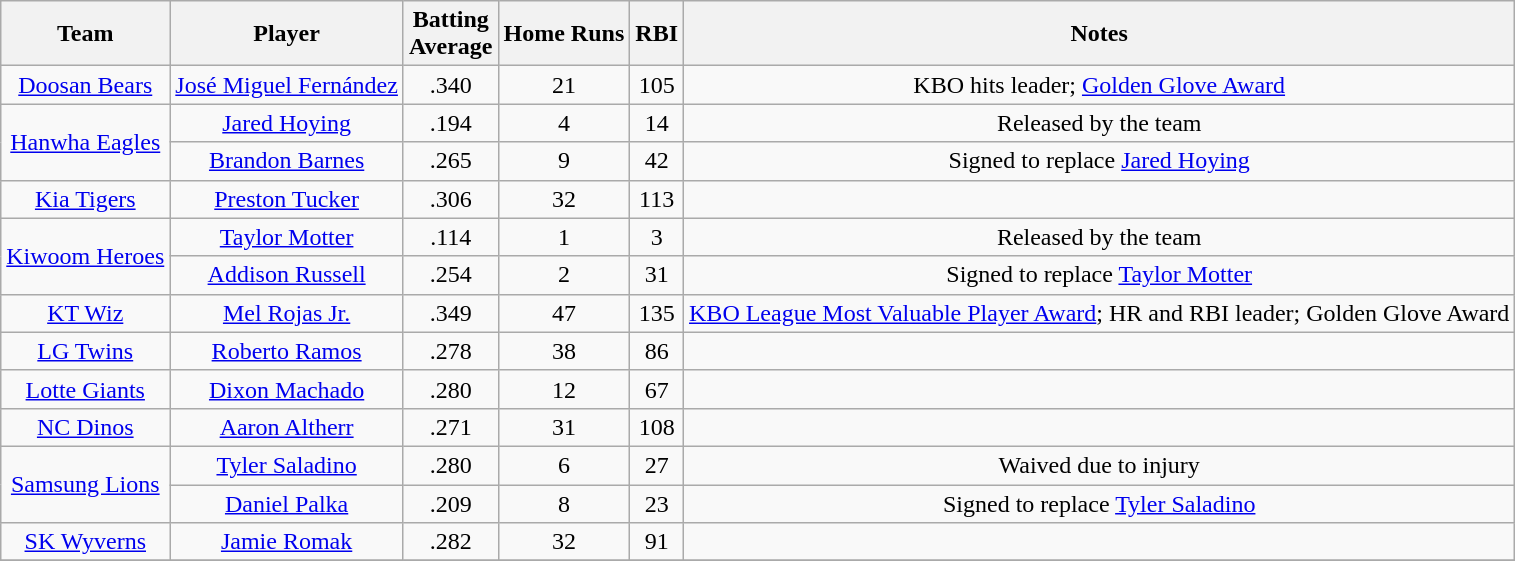<table class="wikitable sortable" style="text-align:center;">
<tr>
<th>Team</th>
<th>Player</th>
<th>Batting<br>Average</th>
<th>Home Runs</th>
<th>RBI</th>
<th>Notes</th>
</tr>
<tr>
<td><a href='#'>Doosan Bears</a></td>
<td><a href='#'>José Miguel Fernández</a></td>
<td>.340</td>
<td>21</td>
<td>105</td>
<td>KBO hits leader; <a href='#'>Golden Glove Award</a></td>
</tr>
<tr>
<td rowspan=2><a href='#'>Hanwha Eagles</a></td>
<td><a href='#'>Jared Hoying</a></td>
<td>.194</td>
<td>4</td>
<td>14</td>
<td>Released by the team</td>
</tr>
<tr>
<td><a href='#'>Brandon Barnes</a></td>
<td>.265</td>
<td>9</td>
<td>42</td>
<td>Signed to replace <a href='#'>Jared Hoying</a></td>
</tr>
<tr>
<td><a href='#'>Kia Tigers</a></td>
<td><a href='#'>Preston Tucker</a></td>
<td>.306</td>
<td>32</td>
<td>113</td>
<td></td>
</tr>
<tr>
<td rowspan=2><a href='#'>Kiwoom Heroes</a></td>
<td><a href='#'>Taylor Motter</a></td>
<td>.114</td>
<td>1</td>
<td>3</td>
<td>Released by the team</td>
</tr>
<tr>
<td><a href='#'>Addison Russell</a></td>
<td>.254</td>
<td>2</td>
<td>31</td>
<td>Signed to replace <a href='#'>Taylor Motter</a></td>
</tr>
<tr>
<td><a href='#'>KT Wiz</a></td>
<td><a href='#'>Mel Rojas Jr.</a></td>
<td>.349</td>
<td>47</td>
<td>135</td>
<td><a href='#'>KBO League Most Valuable Player Award</a>; HR and RBI leader; Golden Glove Award</td>
</tr>
<tr>
<td><a href='#'>LG Twins</a></td>
<td><a href='#'>Roberto Ramos</a></td>
<td>.278</td>
<td>38</td>
<td>86</td>
<td></td>
</tr>
<tr>
<td><a href='#'>Lotte Giants</a></td>
<td><a href='#'>Dixon Machado</a></td>
<td>.280</td>
<td>12</td>
<td>67</td>
<td></td>
</tr>
<tr>
<td><a href='#'>NC Dinos</a></td>
<td><a href='#'>Aaron Altherr</a></td>
<td>.271</td>
<td>31</td>
<td>108</td>
<td></td>
</tr>
<tr>
<td rowspan=2><a href='#'>Samsung Lions</a></td>
<td><a href='#'>Tyler Saladino</a></td>
<td>.280</td>
<td>6</td>
<td>27</td>
<td>Waived due to injury</td>
</tr>
<tr>
<td><a href='#'>Daniel Palka</a></td>
<td>.209</td>
<td>8</td>
<td>23</td>
<td>Signed to replace <a href='#'>Tyler Saladino</a></td>
</tr>
<tr>
<td><a href='#'>SK Wyverns</a></td>
<td><a href='#'>Jamie Romak</a></td>
<td>.282</td>
<td>32</td>
<td>91</td>
<td></td>
</tr>
<tr>
</tr>
</table>
